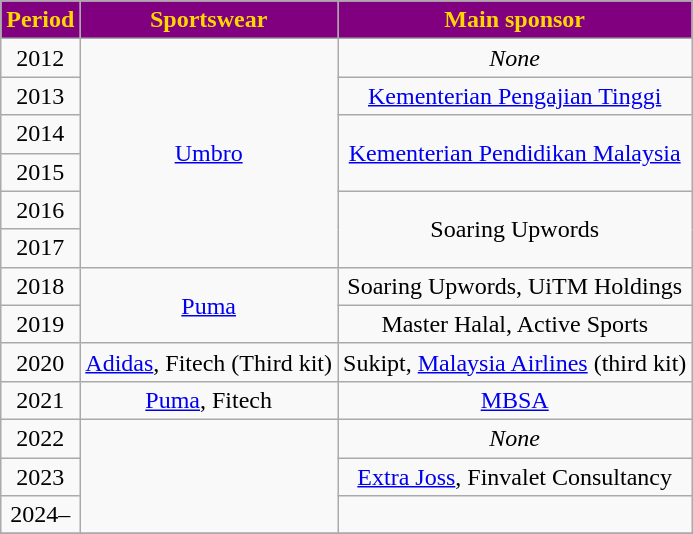<table class="wikitable" style="text-align: center">
<tr>
<th style="background:Purple; color:Gold;">Period</th>
<th style="background:Purple; color:Gold;">Sportswear</th>
<th style="background:Purple; color:Gold;">Main sponsor</th>
</tr>
<tr>
<td>2012</td>
<td rowspan=6><a href='#'>Umbro</a></td>
<td><em>None</em></td>
</tr>
<tr>
<td>2013</td>
<td><a href='#'>Kementerian Pengajian Tinggi</a></td>
</tr>
<tr>
<td>2014</td>
<td rowspan=2><a href='#'>Kementerian Pendidikan Malaysia</a></td>
</tr>
<tr>
<td>2015</td>
</tr>
<tr>
<td>2016</td>
<td rowspan=2>Soaring Upwords</td>
</tr>
<tr>
<td>2017</td>
</tr>
<tr>
<td>2018</td>
<td rowspan=2><a href='#'>Puma</a></td>
<td>Soaring Upwords, UiTM Holdings</td>
</tr>
<tr>
<td>2019</td>
<td>Master Halal, Active Sports</td>
</tr>
<tr>
<td>2020</td>
<td><a href='#'>Adidas</a>, Fitech (Third kit)</td>
<td>Sukipt, <a href='#'>Malaysia Airlines</a> (third kit)</td>
</tr>
<tr>
<td>2021</td>
<td><a href='#'>Puma</a>, Fitech</td>
<td><a href='#'>MBSA</a></td>
</tr>
<tr>
<td>2022</td>
<td rowspan=3></td>
<td><em>None</em></td>
</tr>
<tr>
<td>2023</td>
<td><a href='#'>Extra Joss</a>, Finvalet Consultancy</td>
</tr>
<tr>
<td>2024–</td>
<td></td>
</tr>
<tr>
</tr>
</table>
